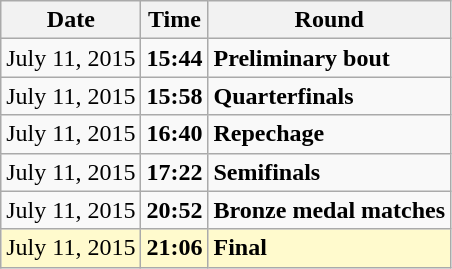<table class="wikitable">
<tr>
<th>Date</th>
<th>Time</th>
<th>Round</th>
</tr>
<tr>
<td>July 11, 2015</td>
<td><strong>15:44</strong></td>
<td><strong>Preliminary bout</strong></td>
</tr>
<tr>
<td>July 11, 2015</td>
<td><strong>15:58</strong></td>
<td><strong>Quarterfinals</strong></td>
</tr>
<tr>
<td>July 11, 2015</td>
<td><strong>16:40</strong></td>
<td><strong>Repechage</strong></td>
</tr>
<tr>
<td>July 11, 2015</td>
<td><strong>17:22</strong></td>
<td><strong>Semifinals</strong></td>
</tr>
<tr>
<td>July 11, 2015</td>
<td><strong>20:52</strong></td>
<td><strong>Bronze medal matches</strong></td>
</tr>
<tr style=background:lemonchiffon>
<td>July 11, 2015</td>
<td><strong>21:06</strong></td>
<td><strong>Final</strong></td>
</tr>
</table>
